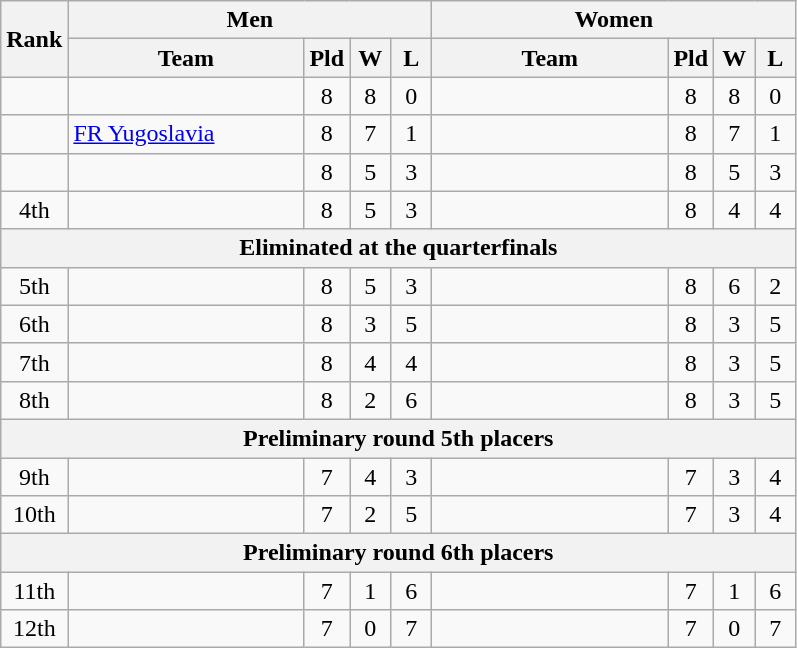<table class=wikitable>
<tr>
<th rowspan=2>Rank</th>
<th colspan=4>Men</th>
<th colspan=4>Women</th>
</tr>
<tr>
<th width=150px>Team</th>
<th width=20px>Pld</th>
<th width=20px>W</th>
<th width=20px>L</th>
<th width=150px>Team</th>
<th width=20px>Pld</th>
<th width=20px>W</th>
<th width=20px>L</th>
</tr>
<tr align=center>
<td></td>
<td align=left></td>
<td>8</td>
<td>8</td>
<td>0</td>
<td align=left></td>
<td>8</td>
<td>8</td>
<td>0</td>
</tr>
<tr align=center>
<td></td>
<td align=left> <a href='#'>FR Yugoslavia</a></td>
<td>8</td>
<td>7</td>
<td>1</td>
<td align=left></td>
<td>8</td>
<td>7</td>
<td>1</td>
</tr>
<tr align=center>
<td></td>
<td align=left></td>
<td>8</td>
<td>5</td>
<td>3</td>
<td align=left></td>
<td>8</td>
<td>5</td>
<td>3</td>
</tr>
<tr align=center>
<td>4th</td>
<td align=left></td>
<td>8</td>
<td>5</td>
<td>3</td>
<td align=left></td>
<td>8</td>
<td>4</td>
<td>4</td>
</tr>
<tr>
<th colspan=9>Eliminated at the quarterfinals</th>
</tr>
<tr align=center>
<td>5th</td>
<td align=left></td>
<td>8</td>
<td>5</td>
<td>3</td>
<td align=left></td>
<td>8</td>
<td>6</td>
<td>2</td>
</tr>
<tr align=center>
<td>6th</td>
<td align=left></td>
<td>8</td>
<td>3</td>
<td>5</td>
<td align=left></td>
<td>8</td>
<td>3</td>
<td>5</td>
</tr>
<tr align=center>
<td>7th</td>
<td align=left></td>
<td>8</td>
<td>4</td>
<td>4</td>
<td align=left></td>
<td>8</td>
<td>3</td>
<td>5</td>
</tr>
<tr align=center>
<td>8th</td>
<td align=left></td>
<td>8</td>
<td>2</td>
<td>6</td>
<td align=left></td>
<td>8</td>
<td>3</td>
<td>5</td>
</tr>
<tr>
<th colspan=9>Preliminary round 5th placers</th>
</tr>
<tr align=center>
<td>9th</td>
<td align=left></td>
<td>7</td>
<td>4</td>
<td>3</td>
<td align=left></td>
<td>7</td>
<td>3</td>
<td>4</td>
</tr>
<tr align=center>
<td>10th</td>
<td align=left></td>
<td>7</td>
<td>2</td>
<td>5</td>
<td align=left></td>
<td>7</td>
<td>3</td>
<td>4</td>
</tr>
<tr>
<th colspan=9>Preliminary round 6th placers</th>
</tr>
<tr align=center>
<td>11th</td>
<td align=left></td>
<td>7</td>
<td>1</td>
<td>6</td>
<td align=left></td>
<td>7</td>
<td>1</td>
<td>6</td>
</tr>
<tr align=center>
<td>12th</td>
<td align=left></td>
<td>7</td>
<td>0</td>
<td>7</td>
<td align=left></td>
<td>7</td>
<td>0</td>
<td>7</td>
</tr>
</table>
